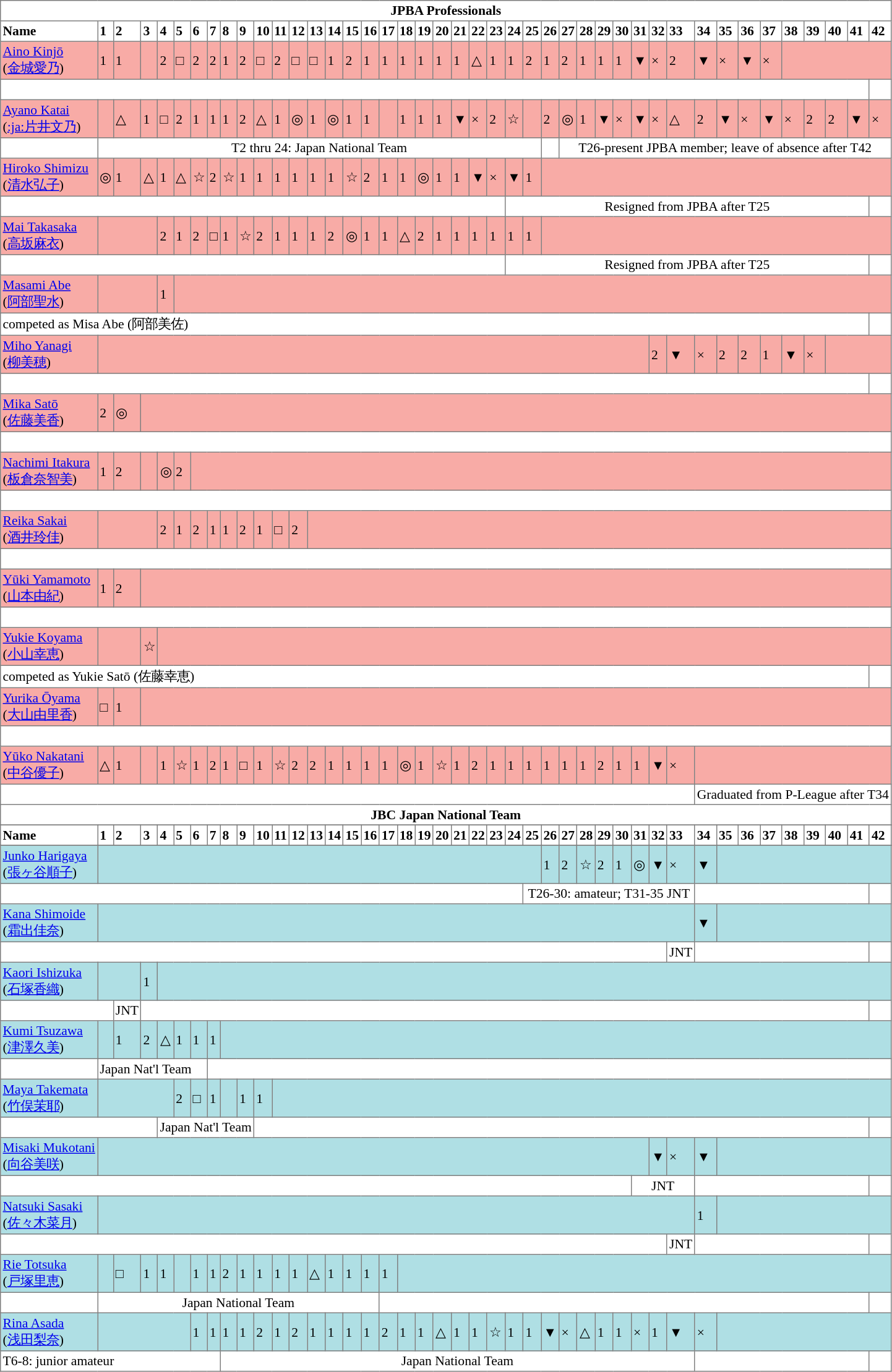<table class="toccolours" border="1" cellpadding="2" style="border-collapse: collapse; text-align: left; font-size: 90%;">
<tr style="background:#fff;">
<td colspan=43 style="text-align:center;"><strong>JPBA Professionals</strong></td>
</tr>
<tr>
<th>Name</th>
<th>1</th>
<th>2</th>
<th>3</th>
<th>4</th>
<th>5</th>
<th>6</th>
<th>7</th>
<th>8</th>
<th>9</th>
<th>10</th>
<th>11</th>
<th>12</th>
<th>13</th>
<th>14</th>
<th>15</th>
<th>16</th>
<th>17</th>
<th>18</th>
<th>19</th>
<th>20</th>
<th>21</th>
<th>22</th>
<th>23</th>
<th>24</th>
<th>25</th>
<th>26</th>
<th>27</th>
<th>28</th>
<th>29</th>
<th>30</th>
<th>31</th>
<th>32</th>
<th>33</th>
<th>34</th>
<th>35</th>
<th>36</th>
<th>37</th>
<th>38</th>
<th>39</th>
<th>40</th>
<th>41</th>
<th>42</th>
</tr>
<tr style="background:#f8aba6;">
<td><a href='#'>Aino Kinjō</a><br>(<a href='#'>金城愛乃</a>)</td>
<td>1</td>
<td>1</td>
<td> </td>
<td>2</td>
<td>□</td>
<td>2</td>
<td>2</td>
<td>1</td>
<td>2</td>
<td>□</td>
<td>2</td>
<td>□</td>
<td>□</td>
<td>1</td>
<td>2</td>
<td>1</td>
<td>1</td>
<td>1</td>
<td>1</td>
<td>1</td>
<td>1</td>
<td>△</td>
<td>1</td>
<td>1</td>
<td>2</td>
<td>1</td>
<td>2</td>
<td>1</td>
<td>1</td>
<td>1</td>
<td>▼</td>
<td>×</td>
<td>2</td>
<td>▼</td>
<td>×</td>
<td>▼</td>
<td>×</td>
<td colspan=5> </td>
</tr>
<tr>
<td colspan=42> </td>
</tr>
<tr style="background:#f8aba6;">
<td><a href='#'>Ayano Katai</a><br>(<a href='#'>:ja:片井文乃</a>)</td>
<td colspan=1></td>
<td>△</td>
<td>1</td>
<td>□</td>
<td>2</td>
<td>1</td>
<td>1</td>
<td>1</td>
<td>2</td>
<td>△</td>
<td>1</td>
<td>◎</td>
<td>1</td>
<td>◎</td>
<td>1</td>
<td>1</td>
<td> </td>
<td>1</td>
<td>1</td>
<td>1</td>
<td>▼</td>
<td>×</td>
<td>2</td>
<td>☆</td>
<td> </td>
<td>2</td>
<td>◎</td>
<td>1</td>
<td>▼</td>
<td>×</td>
<td>▼</td>
<td>×</td>
<td>△</td>
<td>2</td>
<td>▼</td>
<td>×</td>
<td>▼</td>
<td>×</td>
<td>2</td>
<td>2</td>
<td>▼</td>
<td>×</td>
</tr>
<tr>
<td></td>
<td colspan=25 style="text-align:center;">T2 thru 24: Japan National Team</td>
<td></td>
<td colspan=19 style="text-align:center;">T26-present JPBA member; leave of absence after T42</td>
</tr>
<tr style="background:#f8aba6;">
<td><a href='#'>Hiroko Shimizu</a><br>(<a href='#'>清水弘子</a>)</td>
<td>◎</td>
<td>1</td>
<td>△</td>
<td>1</td>
<td>△</td>
<td>☆</td>
<td>2</td>
<td>☆</td>
<td>1</td>
<td>1</td>
<td>1</td>
<td>1</td>
<td>1</td>
<td>1</td>
<td>☆</td>
<td>2</td>
<td>1</td>
<td>1</td>
<td>◎</td>
<td>1</td>
<td>1</td>
<td>▼</td>
<td>×</td>
<td>▼</td>
<td>1</td>
<td colspan=18> </td>
</tr>
<tr>
<td colspan=24> </td>
<td colspan=18 style="text-align:center;">Resigned from JPBA after T25</td>
</tr>
<tr style="background:#f8aba6;">
<td><a href='#'>Mai Takasaka</a><br>(<a href='#'>高坂麻衣</a>)</td>
<td colspan=3></td>
<td>2</td>
<td>1</td>
<td>2</td>
<td>□</td>
<td>1</td>
<td>☆</td>
<td>2</td>
<td>1</td>
<td>1</td>
<td>1</td>
<td>2</td>
<td>◎</td>
<td>1</td>
<td>1</td>
<td>△</td>
<td>2</td>
<td>1</td>
<td>1</td>
<td>1</td>
<td>1</td>
<td>1</td>
<td>1</td>
<td colspan=18> </td>
</tr>
<tr>
<td colspan=24> </td>
<td colspan=18 style="text-align:center;">Resigned from JPBA after T25</td>
</tr>
<tr style="background:#f8aba6;">
<td><a href='#'>Masami Abe</a><br>(<a href='#'>阿部聖水</a>)</td>
<td colspan=3></td>
<td>1</td>
<td colspan=39></td>
</tr>
<tr>
<td colspan=42>competed as Misa Abe (阿部美佐)</td>
</tr>
<tr style="background:#f8aba6;">
<td><a href='#'>Miho Yanagi</a><br>(<a href='#'>柳美穂</a>)</td>
<td colspan=31></td>
<td>2</td>
<td>▼</td>
<td>×</td>
<td>2</td>
<td>2</td>
<td>1</td>
<td>▼</td>
<td>×</td>
<td colspan=11> </td>
</tr>
<tr>
<td colspan=42> </td>
</tr>
<tr style="background:#f8aba6;">
<td><a href='#'>Mika Satō</a><br>(<a href='#'>佐藤美香</a>)</td>
<td>2</td>
<td>◎</td>
<td colspan=40> </td>
</tr>
<tr>
<td colspan=44> </td>
</tr>
<tr style="background:#f8aba6;">
<td><a href='#'>Nachimi Itakura</a><br>(<a href='#'>板倉奈智美</a>)</td>
<td>1</td>
<td>2</td>
<td> </td>
<td>◎</td>
<td>2</td>
<td colspan=37> </td>
</tr>
<tr>
<td colspan=44> </td>
</tr>
<tr style="background:#f8aba6;">
<td><a href='#'>Reika Sakai</a><br>(<a href='#'>酒井玲佳</a>)</td>
<td colspan=3></td>
<td>2</td>
<td>1</td>
<td>2</td>
<td>1</td>
<td>1</td>
<td>2</td>
<td>1</td>
<td>□</td>
<td>2</td>
<td colspan=30> </td>
</tr>
<tr>
<td colspan=44> </td>
</tr>
<tr style="background:#f8aba6;">
<td><a href='#'>Yūki Yamamoto</a><br>(<a href='#'>山本由紀</a>)</td>
<td>1</td>
<td>2</td>
<td colspan=40> </td>
</tr>
<tr>
<td colspan=44> </td>
</tr>
<tr style="background:#f8aba6;">
<td><a href='#'>Yukie Koyama</a><br>(<a href='#'>小山幸恵</a>)</td>
<td colspan=2> </td>
<td>☆</td>
<td colspan=39> </td>
</tr>
<tr>
<td colspan=42>competed as Yukie Satō (佐藤幸恵)</td>
</tr>
<tr style="background:#f8aba6;">
<td><a href='#'>Yurika Ōyama</a><br>(<a href='#'>大山由里香</a>)</td>
<td>□</td>
<td>1</td>
<td colspan=40> </td>
</tr>
<tr>
<td colspan=44> </td>
</tr>
<tr style="background:#f8aba6;">
<td><a href='#'>Yūko Nakatani</a><br>(<a href='#'>中谷優子</a>)</td>
<td>△</td>
<td>1</td>
<td> </td>
<td>1</td>
<td>☆</td>
<td>1</td>
<td>2</td>
<td>1</td>
<td>□</td>
<td>1</td>
<td>☆</td>
<td>2</td>
<td>2</td>
<td>1</td>
<td>1</td>
<td>1</td>
<td>1</td>
<td>◎</td>
<td>1</td>
<td>☆</td>
<td>1</td>
<td>2</td>
<td>1</td>
<td>1</td>
<td>1</td>
<td>1</td>
<td>1</td>
<td>1</td>
<td>2</td>
<td>1</td>
<td>1</td>
<td>▼</td>
<td>×</td>
<td colspan=9> </td>
</tr>
<tr>
<td colspan=34 style="text-align:center;"> </td>
<td colspan=10>Graduated from P-League after T34</td>
</tr>
<tr style="background:#fff;">
<td colspan=43 style="text-align:center;"><strong>JBC Japan National Team</strong></td>
</tr>
<tr style="background:#afdfe4;">
</tr>
<tr>
<th>Name</th>
<th>1</th>
<th>2</th>
<th>3</th>
<th>4</th>
<th>5</th>
<th>6</th>
<th>7</th>
<th>8</th>
<th>9</th>
<th>10</th>
<th>11</th>
<th>12</th>
<th>13</th>
<th>14</th>
<th>15</th>
<th>16</th>
<th>17</th>
<th>18</th>
<th>19</th>
<th>20</th>
<th>21</th>
<th>22</th>
<th>23</th>
<th>24</th>
<th>25</th>
<th>26</th>
<th>27</th>
<th>28</th>
<th>29</th>
<th>30</th>
<th>31</th>
<th>32</th>
<th>33</th>
<th>34</th>
<th>35</th>
<th>36</th>
<th>37</th>
<th>38</th>
<th>39</th>
<th>40</th>
<th>41</th>
<th>42</th>
</tr>
<tr>
</tr>
<tr style="background:#afdfe4;">
<td><a href='#'>Junko Harigaya</a><br>(<a href='#'>張ヶ谷順子</a>)</td>
<td colspan=25> </td>
<td>1</td>
<td>2</td>
<td>☆</td>
<td>2</td>
<td>1</td>
<td>◎</td>
<td>▼</td>
<td>×</td>
<td>▼</td>
<td colspan=8> </td>
</tr>
<tr>
<td colspan=25> </td>
<td colspan=9 style="text-align:center;">T26-30: amateur; T31-35 JNT</td>
<td colspan=8> </td>
</tr>
<tr style="background:#afdfe4;">
<td><a href='#'>Kana Shimoide</a><br>(<a href='#'>霜出佳奈</a>)</td>
<td colspan=33> </td>
<td>▼</td>
<td colspan=8> </td>
</tr>
<tr>
<td colspan=33></td>
<td>JNT</td>
<td colspan=8> </td>
</tr>
<tr style="background:#afdfe4;">
<td><a href='#'>Kaori Ishizuka</a><br>(<a href='#'>石塚香織</a>)</td>
<td colspan=2> </td>
<td>1</td>
<td colspan=39> </td>
</tr>
<tr>
<td colspan=2> </td>
<td>JNT</td>
<td colspan=39> </td>
</tr>
<tr style="background:#afdfe4;">
<td><a href='#'>Kumi Tsuzawa</a><br>(<a href='#'>津澤久美</a>)</td>
<td> </td>
<td>1</td>
<td>2</td>
<td>△</td>
<td>1</td>
<td>1</td>
<td>1</td>
<td colspan=35> </td>
</tr>
<tr>
<td> </td>
<td colspan=6>Japan Nat'l Team</td>
<td colspan=36> </td>
</tr>
<tr style="background:#afdfe4;">
<td><a href='#'>Maya Takemata</a><br>(<a href='#'>竹俣茉耶</a>)</td>
<td colspan=4> </td>
<td>2</td>
<td>□</td>
<td>1</td>
<td> </td>
<td>1</td>
<td>1</td>
<td colspan=32> </td>
</tr>
<tr>
<td colspan=4> </td>
<td colspan=6>Japan Nat'l Team</td>
<td colspan=32> </td>
</tr>
<tr style="background:#afdfe4;">
<td><a href='#'>Misaki Mukotani</a><br>(<a href='#'>向谷美咲</a>)</td>
<td colspan=31> </td>
<td>▼</td>
<td>×</td>
<td>▼</td>
<td colspan=8> </td>
</tr>
<tr>
<td colspan=31> </td>
<td colspan=3 style="text-align:center;">JNT</td>
<td colspan=8> </td>
</tr>
<tr style="background:#afdfe4;">
<td><a href='#'>Natsuki Sasaki</a><br>(<a href='#'>佐々木菜月</a>)</td>
<td colspan=33> </td>
<td>1</td>
<td colspan=8> </td>
</tr>
<tr>
<td colspan=33> </td>
<td colspan=1>JNT</td>
<td colspan=8> </td>
</tr>
<tr style="background:#afdfe4;">
<td><a href='#'>Rie Totsuka</a><br>(<a href='#'>戸塚里恵</a>)</td>
<td> </td>
<td>□</td>
<td>1</td>
<td>1</td>
<td> </td>
<td>1</td>
<td>1</td>
<td>2</td>
<td>1</td>
<td>1</td>
<td>1</td>
<td>1</td>
<td>△</td>
<td>1</td>
<td>1</td>
<td>1</td>
<td>1</td>
<td colspan=25></td>
</tr>
<tr>
<td></td>
<td colspan=16 style="text-align:center;">Japan National Team</td>
<td colspan=25></td>
</tr>
<tr style="background:#afdfe4;">
<td><a href='#'>Rina Asada</a><br>(<a href='#'>浅田梨奈</a>)</td>
<td colspan=5> </td>
<td>1</td>
<td>1</td>
<td>1</td>
<td>1</td>
<td>2</td>
<td>1</td>
<td>2</td>
<td>1</td>
<td>1</td>
<td>1</td>
<td>1</td>
<td>2</td>
<td>1</td>
<td>1</td>
<td>△</td>
<td>1</td>
<td>1</td>
<td>☆</td>
<td>1</td>
<td>1</td>
<td>▼</td>
<td>×</td>
<td>△</td>
<td>1</td>
<td>1</td>
<td>×</td>
<td>1</td>
<td>▼</td>
<td>×</td>
<td colspan=8> </td>
</tr>
<tr>
<td colspan=8>T6-8: junior amateur</td>
<td colspan=26 style="text-align:center;">Japan National Team</td>
<td colspan=8> </td>
</tr>
</table>
